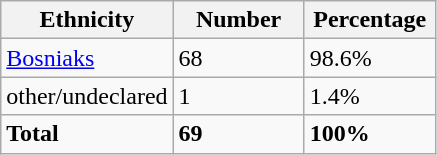<table class="wikitable">
<tr>
<th width="100px">Ethnicity</th>
<th width="80px">Number</th>
<th width="80px">Percentage</th>
</tr>
<tr>
<td><a href='#'>Bosniaks</a></td>
<td>68</td>
<td>98.6%</td>
</tr>
<tr>
<td>other/undeclared</td>
<td>1</td>
<td>1.4%</td>
</tr>
<tr>
<td><strong>Total</strong></td>
<td><strong>69</strong></td>
<td><strong>100%</strong></td>
</tr>
</table>
